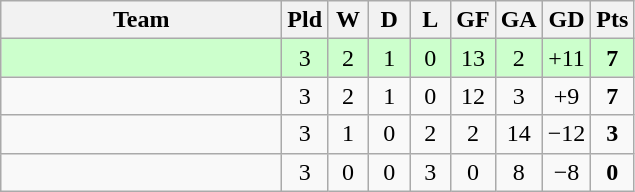<table class="wikitable" style="text-align:center;">
<tr>
<th width=180>Team</th>
<th width=20>Pld</th>
<th width=20>W</th>
<th width=20>D</th>
<th width=20>L</th>
<th width=20>GF</th>
<th width=20>GA</th>
<th width=20>GD</th>
<th width=20>Pts</th>
</tr>
<tr bgcolor="#ccffcc">
<td align="left"><em></em></td>
<td>3</td>
<td>2</td>
<td>1</td>
<td>0</td>
<td>13</td>
<td>2</td>
<td>+11</td>
<td><strong>7</strong></td>
</tr>
<tr>
<td align="left"></td>
<td>3</td>
<td>2</td>
<td>1</td>
<td>0</td>
<td>12</td>
<td>3</td>
<td>+9</td>
<td><strong>7</strong></td>
</tr>
<tr>
<td align="left"></td>
<td>3</td>
<td>1</td>
<td>0</td>
<td>2</td>
<td>2</td>
<td>14</td>
<td>−12</td>
<td><strong>3</strong></td>
</tr>
<tr>
<td align="left"></td>
<td>3</td>
<td>0</td>
<td>0</td>
<td>3</td>
<td>0</td>
<td>8</td>
<td>−8</td>
<td><strong>0</strong></td>
</tr>
</table>
